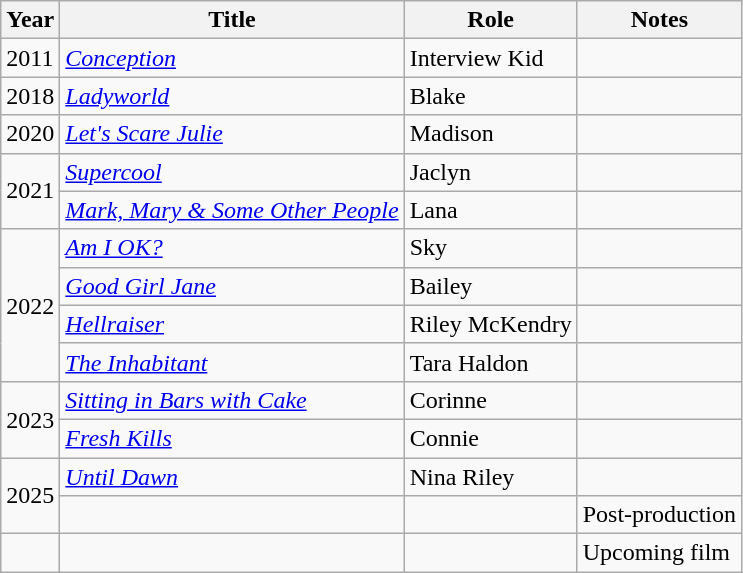<table class="wikitable plainrowheaders sortable">
<tr>
<th scope="col">Year</th>
<th scope="col">Title</th>
<th scope="col">Role</th>
<th scope="col" class="unsortable">Notes</th>
</tr>
<tr>
<td>2011</td>
<td><em><a href='#'>Conception</a></em></td>
<td>Interview Kid</td>
<td></td>
</tr>
<tr>
<td>2018</td>
<td><em><a href='#'>Ladyworld</a></em></td>
<td>Blake</td>
<td></td>
</tr>
<tr>
<td>2020</td>
<td><em><a href='#'>Let's Scare Julie</a></em></td>
<td>Madison</td>
<td></td>
</tr>
<tr>
<td rowspan="2">2021</td>
<td><em><a href='#'>Supercool</a></em></td>
<td>Jaclyn</td>
<td></td>
</tr>
<tr>
<td><em><a href='#'>Mark, Mary & Some Other People</a></em></td>
<td>Lana</td>
<td></td>
</tr>
<tr>
<td rowspan="4">2022</td>
<td><em><a href='#'>Am I OK?</a></em></td>
<td>Sky</td>
<td></td>
</tr>
<tr>
<td><em><a href='#'>Good Girl Jane</a></em></td>
<td>Bailey</td>
<td></td>
</tr>
<tr>
<td><em><a href='#'>Hellraiser</a></em></td>
<td>Riley McKendry</td>
<td></td>
</tr>
<tr>
<td><em><a href='#'>The Inhabitant</a></em></td>
<td>Tara Haldon</td>
<td></td>
</tr>
<tr>
<td rowspan="2">2023</td>
<td><em><a href='#'>Sitting in Bars with Cake</a></em></td>
<td>Corinne</td>
<td></td>
</tr>
<tr>
<td><em><a href='#'>Fresh Kills</a></em></td>
<td>Connie</td>
<td></td>
</tr>
<tr>
<td rowspan="2">2025</td>
<td><em><a href='#'>Until Dawn</a></em></td>
<td>Nina Riley</td>
<td></td>
</tr>
<tr>
<td></td>
<td></td>
<td>Post-production</td>
</tr>
<tr>
<td></td>
<td></td>
<td></td>
<td>Upcoming film</td>
</tr>
</table>
